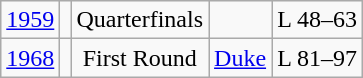<table class="wikitable">
<tr align="center">
<td><a href='#'>1959</a></td>
<td></td>
<td>Quarterfinals</td>
<td></td>
<td>L 48–63</td>
</tr>
<tr align="center">
<td><a href='#'>1968</a></td>
<td></td>
<td>First Round</td>
<td><a href='#'>Duke</a></td>
<td>L 81–97</td>
</tr>
</table>
